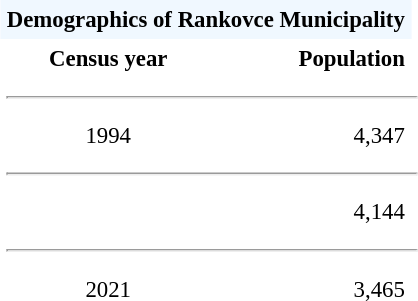<table class="toccolours" align="center" cellpadding="4" cellspacing="0" style="margin:0 0 1em 1em; font-size: 95%;">
<tr>
<th colspan=2 bgcolor="#F0F8FF" align="center">Demographics of <strong>Rankovce Municipality</strong></th>
<th></th>
</tr>
<tr>
<th align="center">Census year</th>
<th align="right">Population</th>
</tr>
<tr>
<td colspan=3><hr></td>
</tr>
<tr>
<td align="center">1994</td>
<td align="right">4,347</td>
</tr>
<tr>
<td colspan=3><hr></td>
</tr>
<tr>
<td align="center"></td>
<td align="right">4,144</td>
</tr>
<tr>
<td colspan=3><hr></td>
</tr>
<tr>
<td align="center">2021</td>
<td align="right">3,465</td>
</tr>
<tr>
</tr>
</table>
